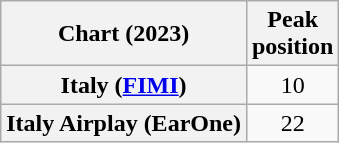<table class="wikitable sortable plainrowheaders" style="text-align:center">
<tr>
<th scope="col">Chart (2023)</th>
<th scope="col">Peak<br>position</th>
</tr>
<tr>
<th scope="row">Italy (<a href='#'>FIMI</a>)</th>
<td>10</td>
</tr>
<tr>
<th scope="row">Italy Airplay (EarOne)</th>
<td>22</td>
</tr>
</table>
